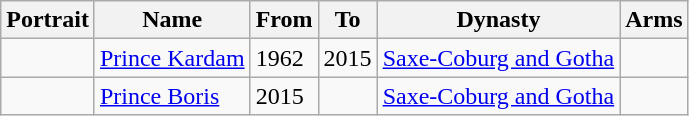<table class="wikitable">
<tr>
<th>Portrait</th>
<th>Name</th>
<th>From</th>
<th>To</th>
<th>Dynasty</th>
<th>Arms</th>
</tr>
<tr>
<td></td>
<td><a href='#'>Prince Kardam</a></td>
<td>1962</td>
<td>2015</td>
<td><a href='#'>Saxe-Coburg and Gotha</a></td>
<td></td>
</tr>
<tr>
<td></td>
<td><a href='#'>Prince Boris</a></td>
<td>2015</td>
<td></td>
<td><a href='#'>Saxe-Coburg and Gotha</a></td>
<td></td>
</tr>
</table>
